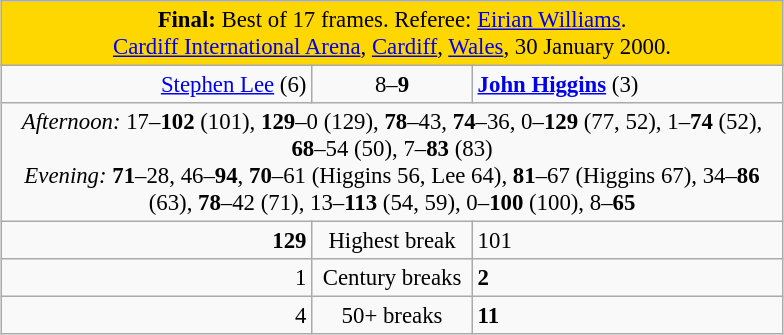<table class="wikitable" style="font-size: 95%; margin: 1em auto 1em auto;">
<tr>
<td colspan="3" align="center" bgcolor="#ffd700"><strong>Final:</strong> Best of 17 frames. Referee: <a href='#'>Eirian Williams</a>.<br><a href='#'>Cardiff International Arena</a>, <a href='#'>Cardiff</a>, <a href='#'>Wales</a>, 30 January 2000.</td>
</tr>
<tr>
<td width="200" align="right"><a href='#'>Stephen Lee</a> (6)<br></td>
<td width="100" align="center">8–<strong>9</strong></td>
<td width="200"><strong><a href='#'>John Higgins</a></strong> (3)<br></td>
</tr>
<tr>
<td colspan="3" align="center" style="font-size: 100%"><em>Afternoon:</em> 17–<strong>102</strong> (101), <strong>129</strong>–0 (129), <strong>78</strong>–43, <strong>74</strong>–36, 0–<strong>129</strong> (77, 52), 1–<strong>74</strong> (52), <strong>68</strong>–54 (50), 7–<strong>83</strong> (83)<br><em>Evening:</em> <strong>71</strong>–28, 46–<strong>94</strong>, <strong>70</strong>–61 (Higgins 56, Lee 64), <strong>81</strong>–67 (Higgins 67), 34–<strong>86</strong> (63), <strong>78</strong>–42 (71), 13–<strong>113</strong> (54, 59), 0–<strong>100</strong> (100), 8–<strong>65</strong></td>
</tr>
<tr>
<td align="right"><strong>129</strong></td>
<td align="center">Highest break</td>
<td>101</td>
</tr>
<tr>
<td align="right">1</td>
<td align="center">Century breaks</td>
<td><strong>2</strong></td>
</tr>
<tr>
<td align="right">4</td>
<td align="center">50+ breaks</td>
<td><strong>11</strong></td>
</tr>
</table>
